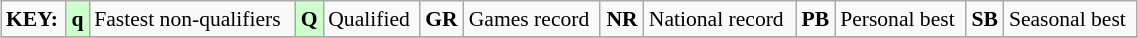<table class="wikitable" style="margin:0.5em auto; font-size:90%;position:relative;" width=60%>
<tr>
<td><strong>KEY:</strong></td>
<td bgcolor=ccffcc align=center><strong>q</strong></td>
<td>Fastest non-qualifiers</td>
<td bgcolor=ccffcc align=center><strong>Q</strong></td>
<td>Qualified</td>
<td align=center><strong>GR</strong></td>
<td>Games record</td>
<td align=center><strong>NR</strong></td>
<td>National record</td>
<td align=center><strong>PB</strong></td>
<td>Personal best</td>
<td align=center><strong>SB</strong></td>
<td>Seasonal best</td>
</tr>
<tr>
</tr>
</table>
